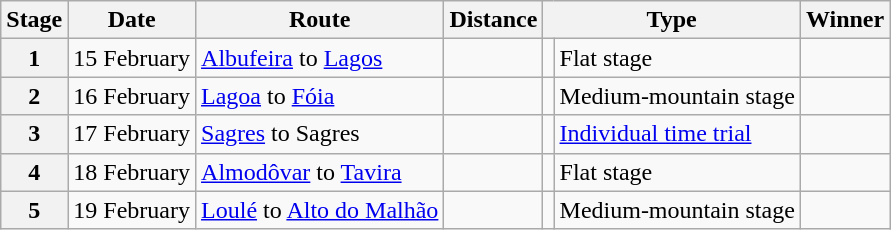<table class="wikitable">
<tr>
<th scope="col">Stage</th>
<th scope="col">Date</th>
<th scope="col">Route</th>
<th scope="col">Distance</th>
<th colspan="2" scope="col">Type</th>
<th scope="col">Winner</th>
</tr>
<tr>
<th scope="row">1</th>
<td>15 February</td>
<td><a href='#'>Albufeira</a> to <a href='#'>Lagos</a></td>
<td style="text-align:center;"></td>
<td></td>
<td>Flat stage</td>
<td></td>
</tr>
<tr>
<th scope="row">2</th>
<td>16 February</td>
<td><a href='#'>Lagoa</a> to <a href='#'>Fóia</a></td>
<td style="text-align:center;"></td>
<td></td>
<td>Medium-mountain stage</td>
<td></td>
</tr>
<tr>
<th scope="row">3</th>
<td>17 February</td>
<td><a href='#'>Sagres</a> to Sagres</td>
<td style="text-align:center;"></td>
<td></td>
<td><a href='#'>Individual time trial</a></td>
<td></td>
</tr>
<tr>
<th scope="row">4</th>
<td>18 February</td>
<td><a href='#'>Almodôvar</a> to <a href='#'>Tavira</a></td>
<td style="text-align:center;"></td>
<td></td>
<td>Flat stage</td>
<td></td>
</tr>
<tr>
<th scope="row">5</th>
<td>19 February</td>
<td><a href='#'>Loulé</a> to <a href='#'>Alto do Malhão</a></td>
<td style="text-align:center;"></td>
<td></td>
<td>Medium-mountain stage</td>
<td></td>
</tr>
</table>
